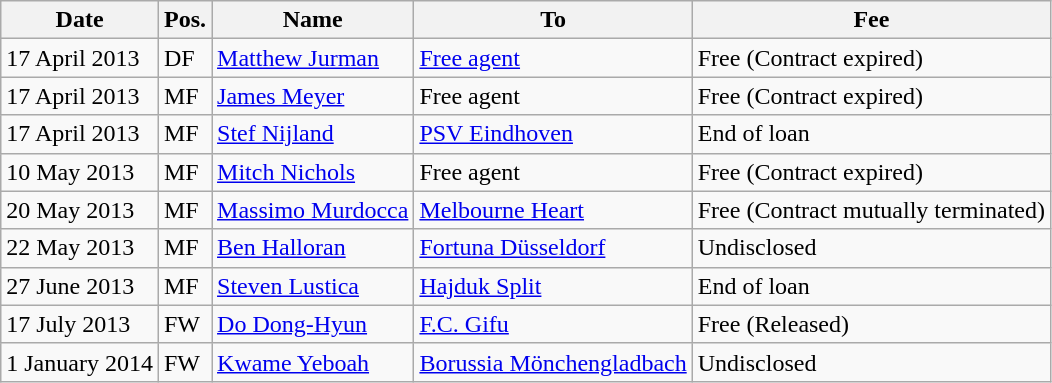<table class="wikitable sortable">
<tr>
<th>Date</th>
<th>Pos.</th>
<th>Name</th>
<th>To</th>
<th>Fee</th>
</tr>
<tr>
<td>17 April 2013</td>
<td>DF</td>
<td> <a href='#'>Matthew Jurman</a></td>
<td><a href='#'>Free agent</a></td>
<td>Free (Contract expired)</td>
</tr>
<tr>
<td>17 April 2013</td>
<td>MF</td>
<td> <a href='#'>James Meyer</a></td>
<td>Free agent</td>
<td>Free (Contract expired)</td>
</tr>
<tr>
<td>17 April 2013</td>
<td>MF</td>
<td> <a href='#'>Stef Nijland</a></td>
<td> <a href='#'>PSV Eindhoven</a></td>
<td>End of loan</td>
</tr>
<tr>
<td>10 May 2013</td>
<td>MF</td>
<td> <a href='#'>Mitch Nichols</a></td>
<td>Free agent</td>
<td>Free (Contract expired)</td>
</tr>
<tr>
<td>20 May 2013</td>
<td>MF</td>
<td> <a href='#'>Massimo Murdocca</a></td>
<td> <a href='#'>Melbourne Heart</a></td>
<td>Free (Contract mutually terminated)</td>
</tr>
<tr>
<td>22 May 2013</td>
<td>MF</td>
<td> <a href='#'>Ben Halloran</a></td>
<td> <a href='#'>Fortuna Düsseldorf</a></td>
<td>Undisclosed</td>
</tr>
<tr>
<td>27 June 2013</td>
<td>MF</td>
<td> <a href='#'>Steven Lustica</a></td>
<td> <a href='#'>Hajduk Split</a></td>
<td>End of loan</td>
</tr>
<tr>
<td>17 July 2013</td>
<td>FW</td>
<td> <a href='#'>Do Dong-Hyun</a></td>
<td> <a href='#'>F.C. Gifu</a></td>
<td>Free (Released)</td>
</tr>
<tr>
<td>1 January 2014</td>
<td>FW</td>
<td> <a href='#'>Kwame Yeboah</a></td>
<td> <a href='#'>Borussia Mönchengladbach</a></td>
<td>Undisclosed</td>
</tr>
</table>
